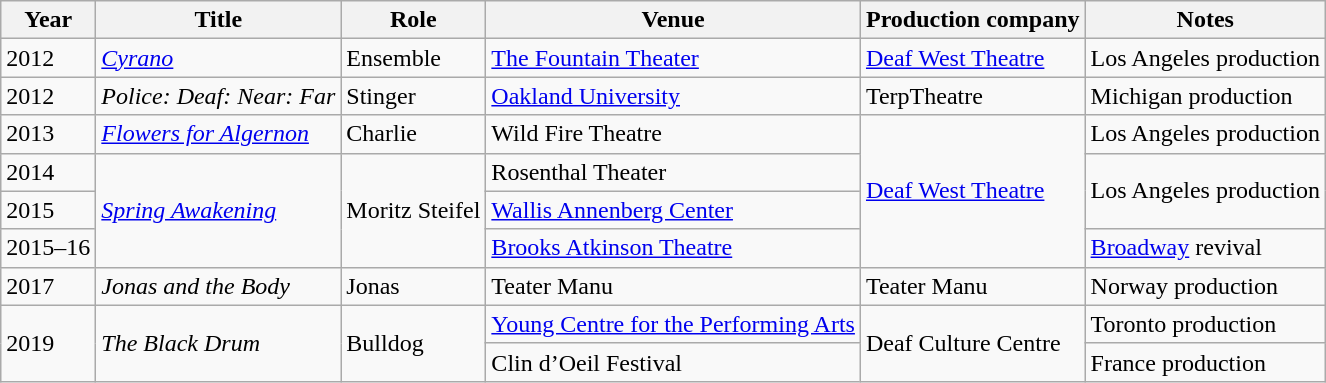<table class="wikitable sortable">
<tr>
<th>Year</th>
<th>Title</th>
<th>Role</th>
<th>Venue</th>
<th>Production company</th>
<th class="unsortable">Notes</th>
</tr>
<tr>
<td>2012</td>
<td><a href='#'><em>Cyrano</em></a></td>
<td>Ensemble</td>
<td><a href='#'>The Fountain Theater</a></td>
<td><a href='#'>Deaf West Theatre</a></td>
<td>Los Angeles production</td>
</tr>
<tr>
<td>2012</td>
<td><em>Police: Deaf: Near: Far</em></td>
<td>Stinger</td>
<td><a href='#'>Oakland University</a></td>
<td>TerpTheatre</td>
<td>Michigan production</td>
</tr>
<tr>
<td>2013</td>
<td><em><a href='#'>Flowers for Algernon</a></em></td>
<td>Charlie</td>
<td>Wild Fire Theatre</td>
<td rowspan="4"><a href='#'>Deaf West Theatre</a></td>
<td>Los Angeles production</td>
</tr>
<tr>
<td>2014</td>
<td rowspan="3"><a href='#'><em>Spring Awakening</em></a></td>
<td rowspan="3">Moritz Steifel</td>
<td>Rosenthal Theater</td>
<td rowspan="2">Los Angeles production</td>
</tr>
<tr>
<td>2015</td>
<td><a href='#'>Wallis Annenberg Center</a></td>
</tr>
<tr>
<td>2015–16</td>
<td><a href='#'>Brooks Atkinson Theatre</a></td>
<td><a href='#'>Broadway</a> revival</td>
</tr>
<tr>
<td>2017</td>
<td><em>Jonas and the Body</em></td>
<td>Jonas</td>
<td>Teater Manu</td>
<td>Teater Manu</td>
<td>Norway production</td>
</tr>
<tr>
<td rowspan="2">2019</td>
<td rowspan="2"><em>The Black Drum</em></td>
<td rowspan="2">Bulldog</td>
<td><a href='#'>Young Centre for the Performing Arts</a></td>
<td rowspan="2">Deaf Culture Centre</td>
<td>Toronto production</td>
</tr>
<tr>
<td>Clin d’Oeil Festival</td>
<td>France production</td>
</tr>
</table>
